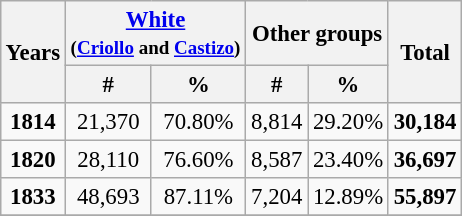<table class="wikitable sortable" style="margin:1em auto; text-align: center; font-size: 95%;">
<tr>
<th rowspan="2"><strong>Years</strong></th>
<th colspan=2><strong><a href='#'>White</a></strong><br><small>(<a href='#'>Criollo</a> and <a href='#'>Castizo</a>)</small></th>
<th colspan=2><strong>Other groups</strong></th>
<th rowspan="2"><strong>Total</strong></th>
</tr>
<tr>
<th>#</th>
<th>%</th>
<th>#</th>
<th>%</th>
</tr>
<tr>
<td><strong>1814</strong></td>
<td> 21,370</td>
<td> 70.80%</td>
<td> 8,814</td>
<td> 29.20%</td>
<td> <strong>30,184</strong></td>
</tr>
<tr>
<td><strong>1820</strong></td>
<td> 28,110</td>
<td> 76.60%</td>
<td> 8,587</td>
<td> 23.40%</td>
<td> <strong>36,697</strong></td>
</tr>
<tr>
<td><strong>1833</strong></td>
<td> 48,693</td>
<td> 87.11%</td>
<td> 7,204</td>
<td> 12.89%</td>
<td> <strong>55,897</strong></td>
</tr>
<tr>
</tr>
</table>
